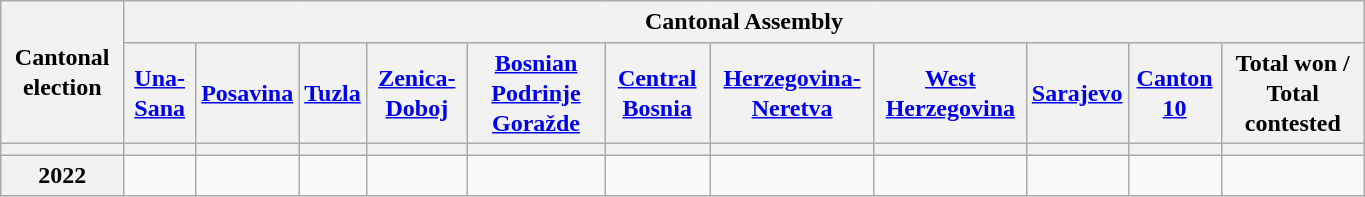<table class="wikitable collapsible collapsed" style="text-align:center; width:72%; line-height:126%; margin-bottom:0">
<tr>
<th rowspan=2>Cantonal election</th>
<th colspan=14>Cantonal Assembly</th>
</tr>
<tr>
<th><a href='#'>Una-Sana</a></th>
<th><a href='#'>Posavina</a></th>
<th><a href='#'>Tuzla</a></th>
<th><a href='#'>Zenica-Doboj</a></th>
<th><a href='#'>Bosnian Podrinje Goražde</a></th>
<th><a href='#'>Central Bosnia</a></th>
<th><a href='#'>Herzegovina-Neretva</a></th>
<th><a href='#'>West Herzegovina</a></th>
<th><a href='#'>Sarajevo</a></th>
<th><a href='#'>Canton 10</a></th>
<th>Total won / Total contested</th>
</tr>
<tr>
<th></th>
<th></th>
<th></th>
<th></th>
<th></th>
<th></th>
<th></th>
<th></th>
<th></th>
<th></th>
<th></th>
<th></th>
</tr>
<tr>
<th>2022</th>
<td></td>
<td></td>
<td></td>
<td></td>
<td></td>
<td></td>
<td></td>
<td></td>
<td></td>
<td></td>
<td></td>
</tr>
</table>
